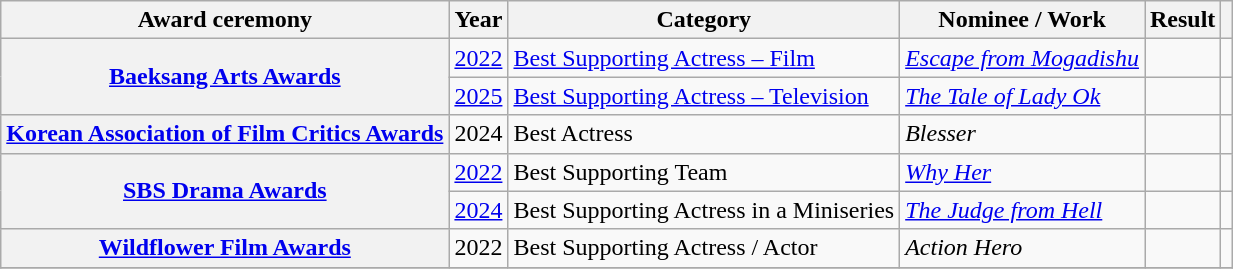<table class="wikitable plainrowheaders sortable">
<tr>
<th scope="col">Award ceremony</th>
<th scope="col">Year</th>
<th scope="col">Category</th>
<th scope="col">Nominee / Work</th>
<th scope="col">Result</th>
<th scope="col" class="unsortable"></th>
</tr>
<tr>
<th rowspan="2" scope="row"><a href='#'>Baeksang Arts Awards</a></th>
<td rowspan="1"><a href='#'>2022</a></td>
<td><a href='#'>Best Supporting Actress – Film</a></td>
<td><em><a href='#'>Escape from Mogadishu</a></em></td>
<td></td>
<td></td>
</tr>
<tr>
<td><a href='#'>2025</a></td>
<td><a href='#'>Best Supporting Actress – Television</a></td>
<td rowspan="1"><em><a href='#'>The Tale of Lady Ok</a></em></td>
<td></td>
<td></td>
</tr>
<tr>
<th rowspan="1" scope="row"><a href='#'>Korean Association of Film Critics Awards</a></th>
<td rowspan="1">2024</td>
<td>Best Actress</td>
<td><em>Blesser</em></td>
<td></td>
<td></td>
</tr>
<tr>
<th scope="row" rowspan="2"><a href='#'>SBS Drama Awards</a></th>
<td><a href='#'>2022</a></td>
<td>Best Supporting Team</td>
<td><em><a href='#'>Why Her</a></em></td>
<td></td>
<td></td>
</tr>
<tr>
<td><a href='#'>2024</a></td>
<td>Best Supporting Actress in a Miniseries</td>
<td><em><a href='#'>The Judge from Hell</a></em></td>
<td></td>
<td></td>
</tr>
<tr>
<th rowspan="1" scope="row"><a href='#'>Wildflower Film Awards</a></th>
<td>2022</td>
<td>Best Supporting Actress / Actor</td>
<td><em>Action Hero</em></td>
<td></td>
<td></td>
</tr>
<tr>
</tr>
</table>
